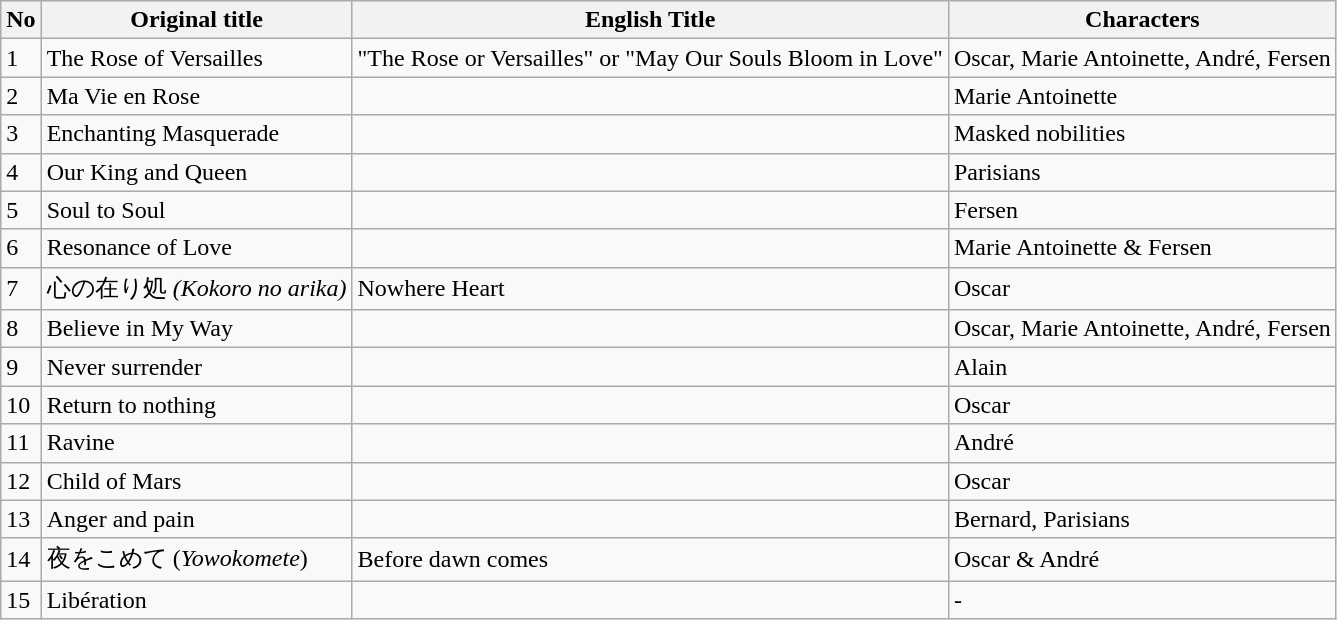<table class="wikitable">
<tr>
<th>No</th>
<th>Original title</th>
<th>English Title</th>
<th>Characters</th>
</tr>
<tr>
<td>1</td>
<td>The Rose of Versailles</td>
<td>"The Rose or Versailles" or "May Our Souls Bloom in Love"</td>
<td>Oscar, Marie Antoinette, André, Fersen</td>
</tr>
<tr>
<td>2</td>
<td>Ma Vie en Rose</td>
<td></td>
<td>Marie Antoinette</td>
</tr>
<tr>
<td>3</td>
<td>Enchanting Masquerade</td>
<td></td>
<td>Masked nobilities</td>
</tr>
<tr>
<td>4</td>
<td>Our King and Queen</td>
<td></td>
<td>Parisians</td>
</tr>
<tr>
<td>5</td>
<td>Soul to Soul</td>
<td></td>
<td>Fersen</td>
</tr>
<tr>
<td>6</td>
<td>Resonance of Love</td>
<td></td>
<td>Marie Antoinette & Fersen</td>
</tr>
<tr>
<td>7</td>
<td>心の在り処 <em>(Kokoro no arika)</em></td>
<td>Nowhere Heart</td>
<td>Oscar</td>
</tr>
<tr>
<td>8</td>
<td>Believe in My Way</td>
<td></td>
<td>Oscar, Marie Antoinette, André, Fersen</td>
</tr>
<tr>
<td>9</td>
<td>Never surrender</td>
<td></td>
<td>Alain</td>
</tr>
<tr>
<td>10</td>
<td>Return to nothing</td>
<td></td>
<td>Oscar</td>
</tr>
<tr>
<td>11</td>
<td>Ravine</td>
<td></td>
<td>André</td>
</tr>
<tr>
<td>12</td>
<td>Child of Mars</td>
<td></td>
<td>Oscar</td>
</tr>
<tr>
<td>13</td>
<td>Anger and pain</td>
<td></td>
<td>Bernard, Parisians</td>
</tr>
<tr>
<td>14</td>
<td>夜をこめて (<em>Yowokomete</em>)</td>
<td>Before dawn comes</td>
<td>Oscar & André</td>
</tr>
<tr>
<td>15</td>
<td>Libération</td>
<td></td>
<td>-</td>
</tr>
</table>
